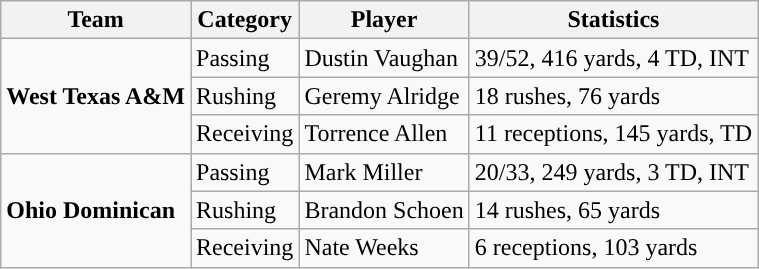<table class="wikitable" style="float: left;">
<tr>
<th>Team</th>
<th>Category</th>
<th>Player</th>
<th>Statistics</th>
</tr>
<tr>
<td rowspan=3><strong>West Texas A&M</strong></td>
<td>Passing</td>
<td>Dustin Vaughan</td>
<td>39/52, 416 yards, 4 TD, INT</td>
</tr>
<tr>
<td>Rushing</td>
<td>Geremy Alridge</td>
<td>18 rushes, 76 yards</td>
</tr>
<tr>
<td>Receiving</td>
<td>Torrence Allen</td>
<td>11 receptions, 145 yards, TD</td>
</tr>
<tr>
<td rowspan=3><strong>Ohio Dominican</strong></td>
<td>Passing</td>
<td>Mark Miller</td>
<td>20/33, 249 yards, 3 TD, INT</td>
</tr>
<tr>
<td>Rushing</td>
<td>Brandon Schoen</td>
<td>14 rushes, 65 yards</td>
</tr>
<tr>
<td>Receiving</td>
<td>Nate Weeks</td>
<td>6 receptions, 103 yards</td>
</tr>
</table>
